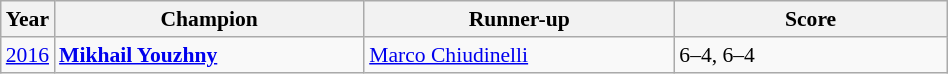<table class="wikitable" style="font-size:90%">
<tr>
<th>Year</th>
<th width="200">Champion</th>
<th width="200">Runner-up</th>
<th width="175">Score</th>
</tr>
<tr>
<td><a href='#'>2016</a></td>
<td> <strong><a href='#'>Mikhail Youzhny</a></strong></td>
<td> <a href='#'>Marco Chiudinelli</a></td>
<td>6–4, 6–4</td>
</tr>
</table>
